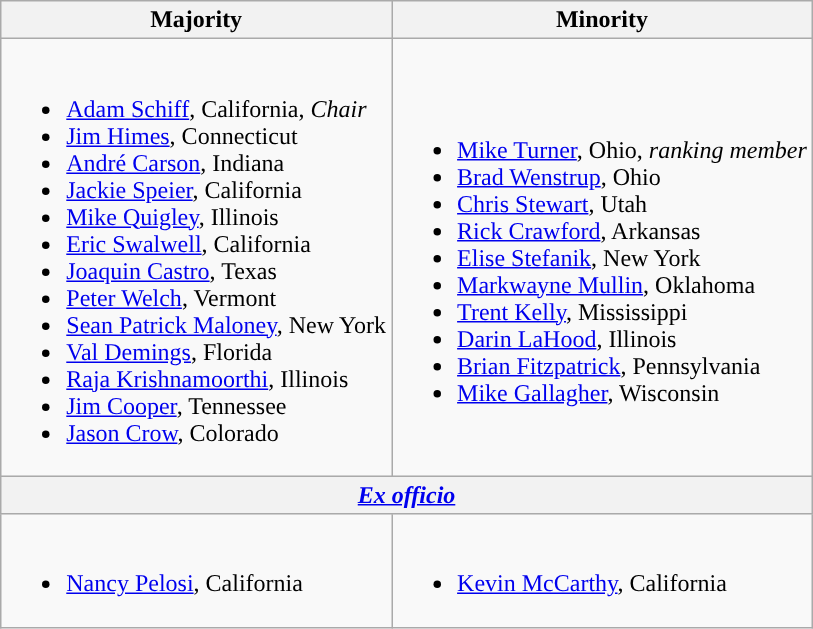<table class="wikitable">
<tr>
<th>Majority</th>
<th>Minority</th>
</tr>
<tr>
<td style="background:"><br><ul><li><a href='#'>Adam Schiff</a>, California, <em>Chair</em></li><li><a href='#'>Jim Himes</a>, Connecticut</li><li><a href='#'>André Carson</a>, Indiana</li><li><a href='#'>Jackie Speier</a>, California</li><li><a href='#'>Mike Quigley</a>, Illinois</li><li><a href='#'>Eric Swalwell</a>, California</li><li><a href='#'>Joaquin Castro</a>, Texas</li><li><a href='#'>Peter Welch</a>, Vermont</li><li><a href='#'>Sean Patrick Maloney</a>, New York</li><li><a href='#'>Val Demings</a>, Florida</li><li><a href='#'>Raja Krishnamoorthi</a>, Illinois</li><li><a href='#'>Jim Cooper</a>, Tennessee</li><li><a href='#'>Jason Crow</a>, Colorado</li></ul></td>
<td style="background:"><br><ul><li><a href='#'>Mike Turner</a>, Ohio, <em>ranking member</em></li><li><a href='#'>Brad Wenstrup</a>, Ohio</li><li><a href='#'>Chris Stewart</a>, Utah</li><li><a href='#'>Rick Crawford</a>, Arkansas</li><li><a href='#'>Elise Stefanik</a>, New York</li><li><a href='#'>Markwayne Mullin</a>, Oklahoma</li><li><a href='#'>Trent Kelly</a>, Mississippi</li><li><a href='#'>Darin LaHood</a>, Illinois</li><li><a href='#'>Brian Fitzpatrick</a>, Pennsylvania</li><li><a href='#'>Mike Gallagher</a>, Wisconsin</li></ul></td>
</tr>
<tr>
<th colspan=2><em><a href='#'>Ex officio</a></em></th>
</tr>
<tr>
<td><br><ul><li><a href='#'>Nancy Pelosi</a>, California</li></ul></td>
<td><br><ul><li><a href='#'>Kevin McCarthy</a>, California</li></ul></td>
</tr>
</table>
